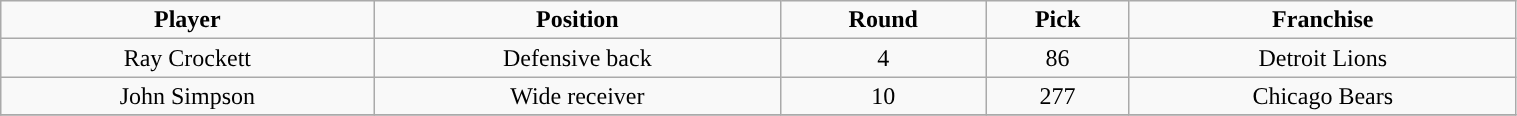<table class="wikitable" width="80%">
<tr align="center">
<td><strong>Player</strong></td>
<td><strong>Position</strong></td>
<td><strong>Round</strong></td>
<td><strong>Pick</strong></td>
<td><strong>Franchise</strong></td>
</tr>
<tr align="center" bgcolor="">
<td>Ray Crockett</td>
<td>Defensive back</td>
<td>4</td>
<td>86</td>
<td>Detroit Lions</td>
</tr>
<tr align="center" bgcolor="">
<td>John Simpson</td>
<td>Wide receiver</td>
<td>10</td>
<td>277</td>
<td>Chicago Bears</td>
</tr>
<tr align="center" bgcolor="">
</tr>
</table>
